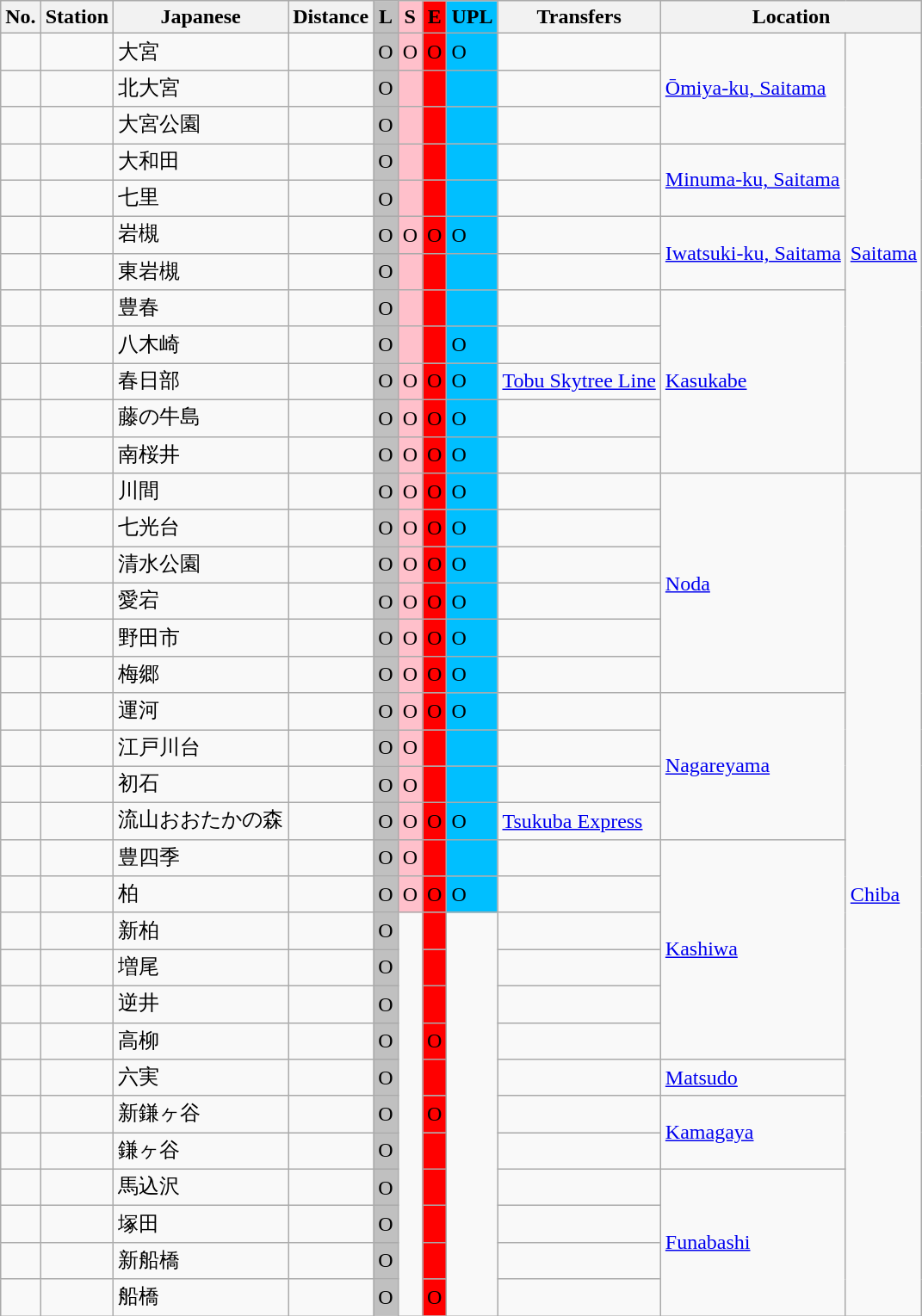<table class="wikitable">
<tr>
<th>No.</th>
<th>Station</th>
<th>Japanese</th>
<th>Distance</th>
<th style="background: silver">L</th>
<th style="background: pink">S</th>
<th style="background: red">E</th>
<th style="background: deepskyblue">UPL</th>
<th>Transfers</th>
<th colspan=2>Location</th>
</tr>
<tr>
<td></td>
<td></td>
<td>大宮</td>
<td align=right></td>
<td style="background: silver">O</td>
<td style="background: pink">O</td>
<td style="background: red">O</td>
<td style="background: deepskyblue">O</td>
<td></td>
<td rowspan="3"><a href='#'>Ōmiya-ku, Saitama</a></td>
<td rowspan="12"><a href='#'>Saitama</a></td>
</tr>
<tr>
<td></td>
<td></td>
<td>北大宮</td>
<td align=right></td>
<td style="background: silver">O</td>
<td style="background: pink"></td>
<td style="background: red"></td>
<td style="background: deepskyblue"></td>
<td> </td>
</tr>
<tr>
<td></td>
<td></td>
<td>大宮公園</td>
<td align=right></td>
<td style="background: silver">O</td>
<td style="background: pink"></td>
<td style="background: red"></td>
<td style="background: deepskyblue"></td>
<td> </td>
</tr>
<tr>
<td></td>
<td></td>
<td>大和田</td>
<td align=right></td>
<td style="background: silver">O</td>
<td style="background: pink"></td>
<td style="background: red"></td>
<td style="background: deepskyblue"></td>
<td> </td>
<td rowspan="2"><a href='#'>Minuma-ku, Saitama</a></td>
</tr>
<tr>
<td></td>
<td></td>
<td>七里</td>
<td align=right></td>
<td style="background: silver">O</td>
<td style="background: pink"></td>
<td style="background: red"></td>
<td style="background: deepskyblue"></td>
<td> </td>
</tr>
<tr>
<td></td>
<td></td>
<td>岩槻</td>
<td align=right></td>
<td style="background: silver">O</td>
<td style="background: pink">O</td>
<td style="background: red">O</td>
<td style="background: deepskyblue">O</td>
<td> </td>
<td rowspan="2"><a href='#'>Iwatsuki-ku, Saitama</a></td>
</tr>
<tr>
<td></td>
<td></td>
<td>東岩槻</td>
<td align=right></td>
<td style="background: silver">O</td>
<td style="background: pink"></td>
<td style="background: red"></td>
<td style="background: deepskyblue"></td>
<td> </td>
</tr>
<tr>
<td></td>
<td></td>
<td>豊春</td>
<td align=right></td>
<td style="background: silver">O</td>
<td style="background: pink"></td>
<td style="background: red"></td>
<td style="background: deepskyblue"></td>
<td> </td>
<td rowspan="5"><a href='#'>Kasukabe</a></td>
</tr>
<tr>
<td></td>
<td></td>
<td>八木崎</td>
<td align=right></td>
<td style="background: silver">O</td>
<td style="background: pink"></td>
<td style="background: red"></td>
<td style="background: deepskyblue">O</td>
<td> </td>
</tr>
<tr>
<td></td>
<td></td>
<td>春日部</td>
<td align=right></td>
<td style="background: silver">O</td>
<td style="background: pink">O</td>
<td style="background: red">O</td>
<td style="background: deepskyblue">O</td>
<td> <a href='#'>Tobu Skytree Line</a></td>
</tr>
<tr>
<td></td>
<td></td>
<td>藤の牛島</td>
<td align=right></td>
<td style="background: silver">O</td>
<td style="background: pink">O</td>
<td style="background: red">O</td>
<td style="background: deepskyblue">O</td>
<td> </td>
</tr>
<tr>
<td></td>
<td></td>
<td>南桜井</td>
<td align=right></td>
<td style="background: silver">O</td>
<td style="background: pink">O</td>
<td style="background: red">O</td>
<td style="background: deepskyblue">O</td>
<td> </td>
</tr>
<tr>
<td></td>
<td></td>
<td>川間</td>
<td align=right></td>
<td style="background: silver">O</td>
<td style="background: pink">O</td>
<td style="background: red">O</td>
<td style="background: deepskyblue">O</td>
<td> </td>
<td rowspan="6"><a href='#'>Noda</a></td>
<td rowspan="23"><a href='#'>Chiba</a></td>
</tr>
<tr>
<td></td>
<td></td>
<td>七光台</td>
<td align=right></td>
<td style="background: silver">O</td>
<td style="background: pink">O</td>
<td style="background: red">O</td>
<td style="background: deepskyblue">O</td>
<td> </td>
</tr>
<tr>
<td></td>
<td></td>
<td>清水公園</td>
<td align=right></td>
<td style="background: silver">O</td>
<td style="background: pink">O</td>
<td style="background: red">O</td>
<td style="background: deepskyblue">O</td>
<td> </td>
</tr>
<tr>
<td></td>
<td></td>
<td>愛宕</td>
<td align=right></td>
<td style="background: silver">O</td>
<td style="background: pink">O</td>
<td style="background: red">O</td>
<td style="background: deepskyblue">O</td>
<td> </td>
</tr>
<tr>
<td></td>
<td></td>
<td>野田市</td>
<td align=right></td>
<td style="background: silver">O</td>
<td style="background: pink">O</td>
<td style="background: red">O</td>
<td style="background: deepskyblue">O</td>
<td> </td>
</tr>
<tr>
<td></td>
<td></td>
<td>梅郷</td>
<td align=right></td>
<td style="background: silver">O</td>
<td style="background: pink">O</td>
<td style="background: red">O</td>
<td style="background: deepskyblue">O</td>
<td> </td>
</tr>
<tr>
<td></td>
<td></td>
<td>運河</td>
<td align=right></td>
<td style="background: silver">O</td>
<td style="background: pink">O</td>
<td style="background: red">O</td>
<td style="background: deepskyblue">O</td>
<td> </td>
<td rowspan="4"><a href='#'>Nagareyama</a></td>
</tr>
<tr>
<td></td>
<td></td>
<td>江戸川台</td>
<td align=right></td>
<td style="background: silver">O</td>
<td style="background: pink">O</td>
<td style="background: red"></td>
<td style="background: deepskyblue"></td>
<td> </td>
</tr>
<tr>
<td></td>
<td></td>
<td>初石</td>
<td align=right></td>
<td style="background: silver">O</td>
<td style="background: pink">O</td>
<td style="background: red"></td>
<td style="background: deepskyblue"></td>
<td> </td>
</tr>
<tr>
<td></td>
<td></td>
<td>流山おおたかの森</td>
<td align=right></td>
<td style="background: silver">O</td>
<td style="background: pink">O</td>
<td style="background: red">O</td>
<td style="background: deepskyblue">O</td>
<td> <a href='#'>Tsukuba Express</a></td>
</tr>
<tr>
<td></td>
<td></td>
<td>豊四季</td>
<td align=right></td>
<td style="background: silver">O</td>
<td style="background: pink">O</td>
<td style="background: red"></td>
<td style="background: deepskyblue"></td>
<td> </td>
<td rowspan="6"><a href='#'>Kashiwa</a></td>
</tr>
<tr>
<td></td>
<td></td>
<td>柏</td>
<td align=right></td>
<td style="background: silver">O</td>
<td style="background: pink">O</td>
<td style="background: red">O</td>
<td style="background: deepskyblue">O</td>
<td></td>
</tr>
<tr>
<td></td>
<td></td>
<td>新柏</td>
<td align=right></td>
<td style="background: silver">O</td>
<td rowspan="11"> </td>
<td style="background: red"></td>
<td rowspan="11"> </td>
</tr>
<tr>
<td></td>
<td></td>
<td>増尾</td>
<td align=right></td>
<td style="background: silver">O</td>
<td style="background: red"></td>
<td> </td>
</tr>
<tr>
<td></td>
<td></td>
<td>逆井</td>
<td align=right></td>
<td style="background: silver">O</td>
<td style="background: red"></td>
<td> </td>
</tr>
<tr>
<td></td>
<td></td>
<td>高柳</td>
<td align=right></td>
<td style="background: silver">O</td>
<td style="background: red">O</td>
<td> </td>
</tr>
<tr>
<td></td>
<td></td>
<td>六実</td>
<td align=right></td>
<td style="background: silver">O</td>
<td style="background: red"></td>
<td> </td>
<td><a href='#'>Matsudo</a></td>
</tr>
<tr>
<td></td>
<td></td>
<td>新鎌ヶ谷</td>
<td align=right></td>
<td style="background: silver">O</td>
<td style="background: red">O</td>
<td></td>
<td rowspan="2"><a href='#'>Kamagaya</a></td>
</tr>
<tr>
<td></td>
<td></td>
<td>鎌ヶ谷</td>
<td align=right></td>
<td style="background: silver">O</td>
<td style="background: red"></td>
<td> </td>
</tr>
<tr>
<td></td>
<td></td>
<td>馬込沢</td>
<td align=right></td>
<td style="background: silver">O</td>
<td style="background: red"></td>
<td> </td>
<td rowspan="4"><a href='#'>Funabashi</a></td>
</tr>
<tr>
<td></td>
<td></td>
<td>塚田</td>
<td align=right></td>
<td style="background: silver">O</td>
<td style="background: red"></td>
<td> </td>
</tr>
<tr>
<td></td>
<td></td>
<td>新船橋</td>
<td align=right></td>
<td style="background: silver">O</td>
<td style="background: red"></td>
<td> </td>
</tr>
<tr>
<td></td>
<td></td>
<td>船橋</td>
<td align=right></td>
<td style="background: silver">O</td>
<td style="background: red">O</td>
<td></td>
</tr>
</table>
